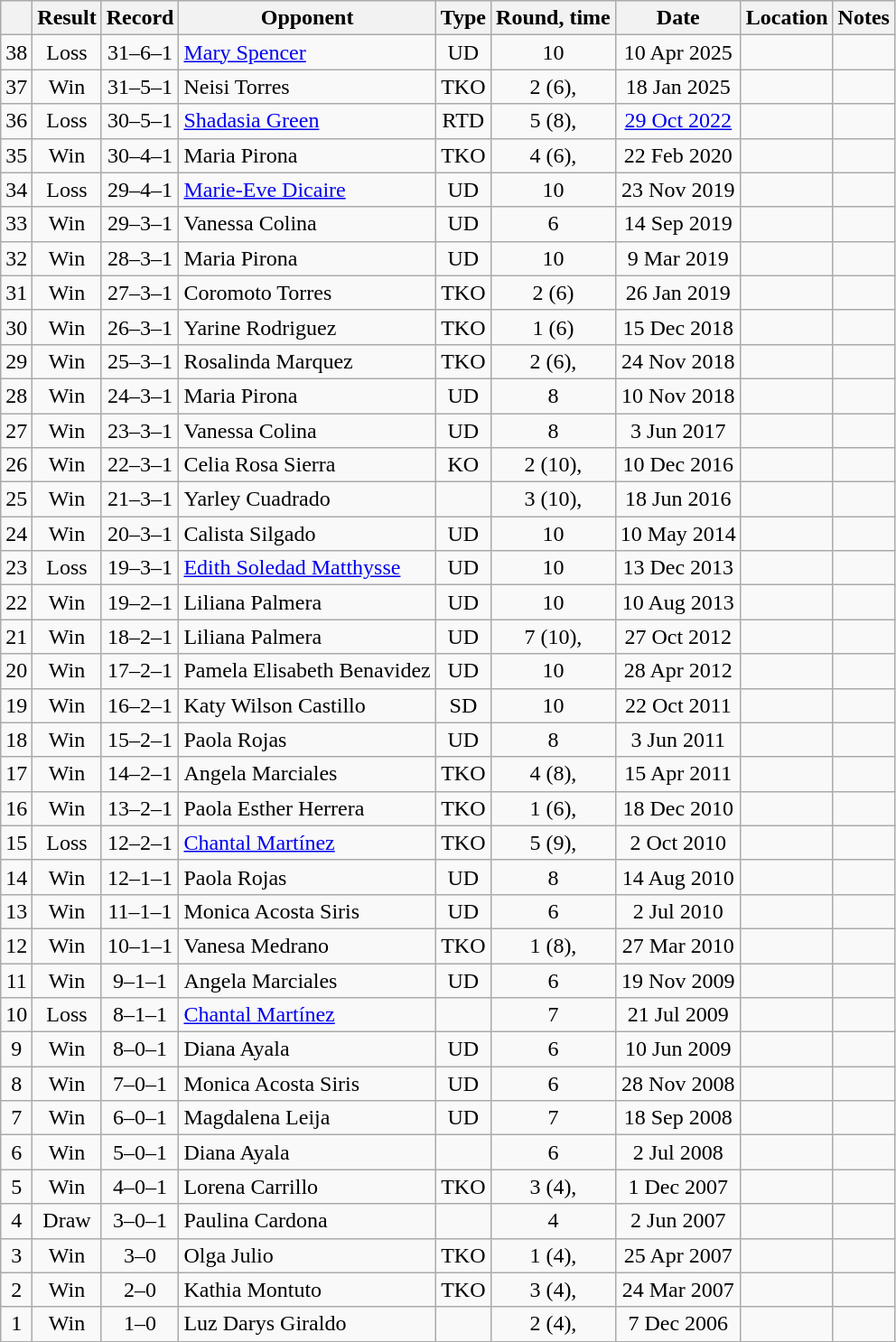<table class="wikitable" style="text-align:center">
<tr>
<th></th>
<th>Result</th>
<th>Record</th>
<th>Opponent</th>
<th>Type</th>
<th>Round, time</th>
<th>Date</th>
<th>Location</th>
<th>Notes</th>
</tr>
<tr>
<td>38</td>
<td>Loss</td>
<td>31–6–1</td>
<td align=left> <a href='#'>Mary Spencer</a></td>
<td>UD</td>
<td>10</td>
<td>10 Apr 2025</td>
<td style="text-align:left;"> </td>
<td style="text-align:left;"></td>
</tr>
<tr>
<td>37</td>
<td>Win</td>
<td>31–5–1</td>
<td align=left> Neisi Torres</td>
<td>TKO</td>
<td>2 (6), </td>
<td>18 Jan 2025</td>
<td align=left></td>
<td></td>
</tr>
<tr>
<td>36</td>
<td>Loss</td>
<td>30–5–1</td>
<td align=left> <a href='#'>Shadasia Green</a></td>
<td>RTD</td>
<td>5 (8), </td>
<td><a href='#'>29 Oct 2022</a></td>
<td align=left></td>
<td></td>
</tr>
<tr>
<td>35</td>
<td>Win</td>
<td>30–4–1</td>
<td align=left> Maria Pirona</td>
<td>TKO</td>
<td>4 (6), </td>
<td>22 Feb 2020</td>
<td align=left></td>
<td></td>
</tr>
<tr>
<td>34</td>
<td>Loss</td>
<td>29–4–1</td>
<td align=left> <a href='#'>Marie-Eve Dicaire</a></td>
<td>UD</td>
<td>10</td>
<td>23 Nov 2019</td>
<td align=left></td>
<td align=left></td>
</tr>
<tr>
<td>33</td>
<td>Win</td>
<td>29–3–1</td>
<td align=left> Vanessa Colina</td>
<td>UD</td>
<td>6</td>
<td>14 Sep 2019</td>
<td align=left></td>
<td></td>
</tr>
<tr>
<td>32</td>
<td>Win</td>
<td>28–3–1</td>
<td align=left> Maria Pirona</td>
<td>UD</td>
<td>10</td>
<td>9 Mar 2019</td>
<td align=left></td>
<td></td>
</tr>
<tr>
<td>31</td>
<td>Win</td>
<td>27–3–1</td>
<td align=left> Coromoto Torres</td>
<td>TKO</td>
<td>2 (6)</td>
<td>26 Jan 2019</td>
<td align=left></td>
<td></td>
</tr>
<tr>
<td>30</td>
<td>Win</td>
<td>26–3–1</td>
<td align=left> Yarine Rodriguez</td>
<td>TKO</td>
<td>1 (6)</td>
<td>15 Dec 2018</td>
<td align=left></td>
<td></td>
</tr>
<tr>
<td>29</td>
<td>Win</td>
<td>25–3–1</td>
<td align=left> Rosalinda Marquez</td>
<td>TKO</td>
<td>2 (6), </td>
<td>24 Nov 2018</td>
<td align=left></td>
<td></td>
</tr>
<tr>
<td>28</td>
<td>Win</td>
<td>24–3–1</td>
<td align=left> Maria Pirona</td>
<td>UD</td>
<td>8</td>
<td>10 Nov 2018</td>
<td align=left></td>
<td></td>
</tr>
<tr>
<td>27</td>
<td>Win</td>
<td>23–3–1</td>
<td align=left> Vanessa Colina</td>
<td>UD</td>
<td>8</td>
<td>3 Jun 2017</td>
<td align=left></td>
<td></td>
</tr>
<tr>
<td>26</td>
<td>Win</td>
<td>22–3–1</td>
<td align=left> Celia Rosa Sierra</td>
<td>KO</td>
<td>2 (10), </td>
<td>10 Dec 2016</td>
<td align=left></td>
<td align=left></td>
</tr>
<tr>
<td>25</td>
<td>Win</td>
<td>21–3–1</td>
<td align=left> Yarley Cuadrado</td>
<td></td>
<td>3 (10), </td>
<td>18 Jun 2016</td>
<td align=left></td>
<td align=left></td>
</tr>
<tr>
<td>24</td>
<td>Win</td>
<td>20–3–1</td>
<td align=left> Calista Silgado</td>
<td>UD</td>
<td>10</td>
<td>10 May 2014</td>
<td align=left></td>
<td align=left></td>
</tr>
<tr>
<td>23</td>
<td>Loss</td>
<td>19–3–1</td>
<td align=left> <a href='#'>Edith Soledad Matthysse</a></td>
<td>UD</td>
<td>10</td>
<td>13 Dec 2013</td>
<td align=left></td>
<td align=left></td>
</tr>
<tr>
<td>22</td>
<td>Win</td>
<td>19–2–1</td>
<td align=left> Liliana Palmera</td>
<td>UD</td>
<td>10</td>
<td>10 Aug 2013</td>
<td align=left></td>
<td align=left></td>
</tr>
<tr>
<td>21</td>
<td>Win</td>
<td>18–2–1</td>
<td align=left> Liliana Palmera</td>
<td>UD</td>
<td>7 (10), </td>
<td>27 Oct 2012</td>
<td align=left></td>
<td align=left></td>
</tr>
<tr>
<td>20</td>
<td>Win</td>
<td>17–2–1</td>
<td align=left> Pamela Elisabeth Benavidez</td>
<td>UD</td>
<td>10</td>
<td>28 Apr 2012</td>
<td align=left></td>
<td align=left></td>
</tr>
<tr>
<td>19</td>
<td>Win</td>
<td>16–2–1</td>
<td align=left> Katy Wilson Castillo</td>
<td>SD</td>
<td>10</td>
<td>22 Oct 2011</td>
<td align=left></td>
<td align=left></td>
</tr>
<tr>
<td>18</td>
<td>Win</td>
<td>15–2–1</td>
<td align=left> Paola Rojas</td>
<td>UD</td>
<td>8</td>
<td>3 Jun 2011</td>
<td align=left></td>
<td></td>
</tr>
<tr>
<td>17</td>
<td>Win</td>
<td>14–2–1</td>
<td align=left> Angela Marciales</td>
<td>TKO</td>
<td>4 (8), </td>
<td>15 Apr 2011</td>
<td align=left></td>
<td></td>
</tr>
<tr>
<td>16</td>
<td>Win</td>
<td>13–2–1</td>
<td align=left> Paola Esther Herrera</td>
<td>TKO</td>
<td>1 (6), </td>
<td>18 Dec 2010</td>
<td align=left></td>
<td></td>
</tr>
<tr>
<td>15</td>
<td>Loss</td>
<td>12–2–1</td>
<td align=left> <a href='#'>Chantal Martínez</a></td>
<td>TKO</td>
<td>5 (9), </td>
<td>2 Oct 2010</td>
<td align=left></td>
<td align=left></td>
</tr>
<tr>
<td>14</td>
<td>Win</td>
<td>12–1–1</td>
<td align=left> Paola Rojas</td>
<td>UD</td>
<td>8</td>
<td>14 Aug 2010</td>
<td align=left></td>
<td></td>
</tr>
<tr>
<td>13</td>
<td>Win</td>
<td>11–1–1</td>
<td align=left> Monica Acosta Siris</td>
<td>UD</td>
<td>6</td>
<td>2 Jul 2010</td>
<td align=left></td>
<td></td>
</tr>
<tr>
<td>12</td>
<td>Win</td>
<td>10–1–1</td>
<td align=left> Vanesa Medrano</td>
<td>TKO</td>
<td>1 (8), </td>
<td>27 Mar 2010</td>
<td align=left></td>
<td></td>
</tr>
<tr>
<td>11</td>
<td>Win</td>
<td>9–1–1</td>
<td align=left> Angela Marciales</td>
<td>UD</td>
<td>6</td>
<td>19 Nov 2009</td>
<td align=left></td>
<td></td>
</tr>
<tr>
<td>10</td>
<td>Loss</td>
<td>8–1–1</td>
<td align=left> <a href='#'>Chantal Martínez</a></td>
<td></td>
<td>7</td>
<td>21 Jul 2009</td>
<td align=left></td>
<td align=left></td>
</tr>
<tr>
<td>9</td>
<td>Win</td>
<td>8–0–1</td>
<td align=left> Diana Ayala</td>
<td>UD</td>
<td>6</td>
<td>10 Jun 2009</td>
<td align=left></td>
<td></td>
</tr>
<tr>
<td>8</td>
<td>Win</td>
<td>7–0–1</td>
<td align=left> Monica Acosta Siris</td>
<td>UD</td>
<td>6</td>
<td>28 Nov 2008</td>
<td align=left></td>
<td></td>
</tr>
<tr>
<td>7</td>
<td>Win</td>
<td>6–0–1</td>
<td align=left> Magdalena Leija</td>
<td>UD</td>
<td>7</td>
<td>18 Sep 2008</td>
<td align=left></td>
<td align=left></td>
</tr>
<tr>
<td>6</td>
<td>Win</td>
<td>5–0–1</td>
<td align=left> Diana Ayala</td>
<td></td>
<td>6</td>
<td>2 Jul 2008</td>
<td align=left></td>
<td></td>
</tr>
<tr>
<td>5</td>
<td>Win</td>
<td>4–0–1</td>
<td align=left> Lorena Carrillo</td>
<td>TKO</td>
<td>3 (4), </td>
<td>1 Dec 2007</td>
<td align=left></td>
<td></td>
</tr>
<tr>
<td>4</td>
<td>Draw</td>
<td>3–0–1</td>
<td align=left> Paulina Cardona</td>
<td></td>
<td>4</td>
<td>2 Jun 2007</td>
<td align=left></td>
<td></td>
</tr>
<tr>
<td>3</td>
<td>Win</td>
<td>3–0</td>
<td align=left> Olga Julio</td>
<td>TKO</td>
<td>1 (4), </td>
<td>25 Apr 2007</td>
<td align=left></td>
<td></td>
</tr>
<tr>
<td>2</td>
<td>Win</td>
<td>2–0</td>
<td align=left> Kathia Montuto</td>
<td>TKO</td>
<td>3 (4), </td>
<td>24 Mar 2007</td>
<td align=left></td>
<td></td>
</tr>
<tr>
<td>1</td>
<td>Win</td>
<td>1–0</td>
<td align=left> Luz Darys Giraldo</td>
<td></td>
<td>2 (4), </td>
<td>7 Dec 2006</td>
<td align=left></td>
<td></td>
</tr>
<tr>
</tr>
</table>
